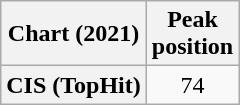<table class="wikitable sortable plainrowheaders" style="text-align:center">
<tr>
<th scope="col">Chart (2021)</th>
<th scope="col">Peak<br>position</th>
</tr>
<tr>
<th scope="row">CIS (TopHit)</th>
<td>74</td>
</tr>
</table>
